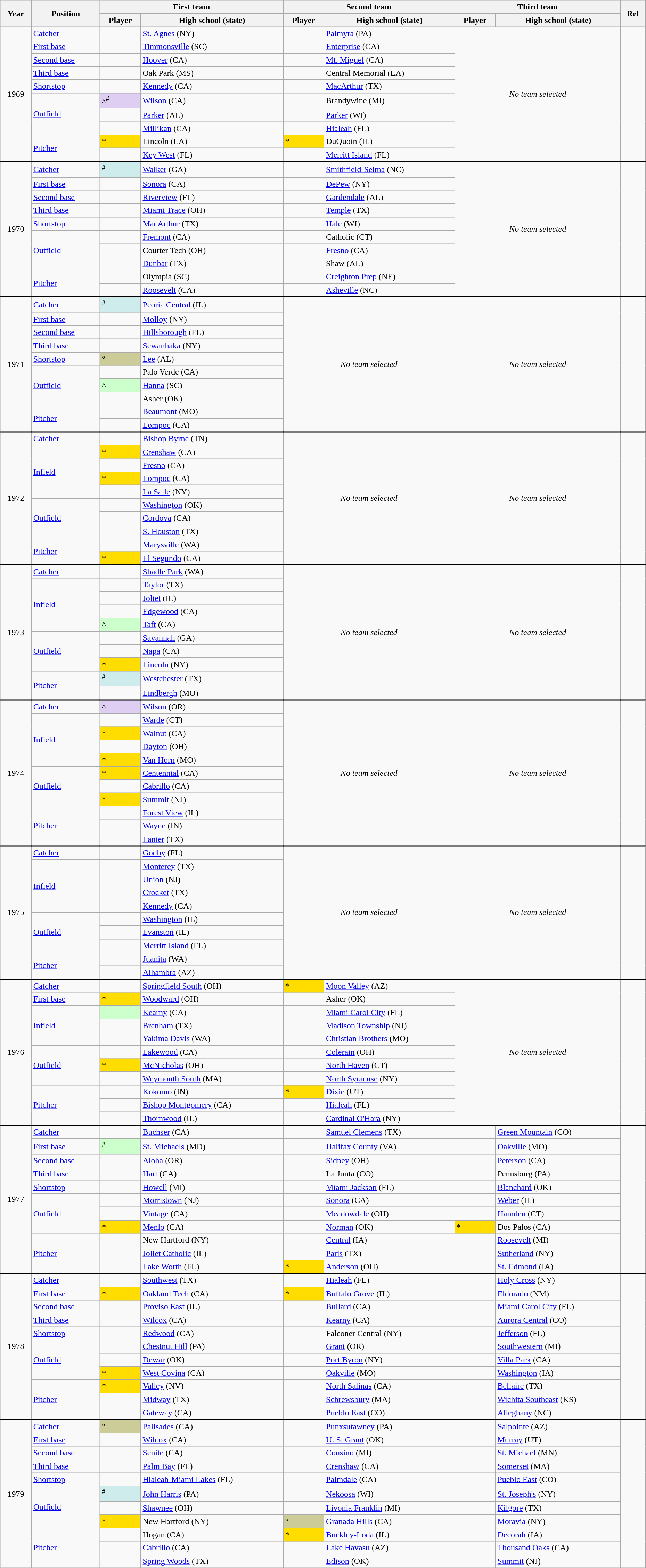<table class="wikitable sortable"style="width:98%">
<tr>
<th rowspan="2">Year</th>
<th rowspan="2">Position</th>
<th colspan="2">First team</th>
<th colspan="2">Second team</th>
<th colspan="2">Third team</th>
<th rowspan="2">Ref</th>
</tr>
<tr>
<th>Player</th>
<th>High school (state)</th>
<th>Player</th>
<th>High school (state)</th>
<th>Player</th>
<th>High school (state)</th>
</tr>
<tr>
<td rowspan="10"style="text-align:center;">1969</td>
<td><a href='#'>Catcher</a></td>
<td></td>
<td data-sort-value="NY"><a href='#'>St. Agnes</a> (NY)</td>
<td></td>
<td data-sort-value="pa"><a href='#'>Palmyra</a> (PA)</td>
<td colspan="2"rowspan="10"style="text-align:center;" data-sort-value="zz"><em>No team selected</em></td>
<td rowspan="10"style="text-align:center;"></td>
</tr>
<tr>
<td><a href='#'>First base</a></td>
<td></td>
<td data-sort-value="SC"><a href='#'>Timmonsville</a> (SC)</td>
<td></td>
<td data-sort-value="ca"><a href='#'>Enterprise</a> (CA)</td>
</tr>
<tr>
<td><a href='#'>Second base</a></td>
<td></td>
<td data-sort-value="CA"><a href='#'>Hoover</a> (CA)</td>
<td></td>
<td data-sort-value="ca"><a href='#'>Mt. Miguel</a> (CA)</td>
</tr>
<tr>
<td><a href='#'>Third base</a></td>
<td></td>
<td data-sort-value="ms">Oak Park (MS)</td>
<td></td>
<td data-sort-value="la">Central Memorial (LA)</td>
</tr>
<tr>
<td><a href='#'>Shortstop</a></td>
<td></td>
<td data-sort-value="ca"><a href='#'>Kennedy</a> (CA)</td>
<td></td>
<td data-sort-value="tx"><a href='#'>MacArthur</a> (TX)</td>
</tr>
<tr>
<td rowspan="3"><a href='#'>Outfield</a></td>
<td style="background:#ddcef2">^<sup>#</sup></td>
<td data-sort-value="ca"><a href='#'>Wilson</a> (CA)</td>
<td></td>
<td data-sort-value="mi">Brandywine (MI)</td>
</tr>
<tr>
<td></td>
<td data-sort-value="al"><a href='#'>Parker</a> (AL)</td>
<td></td>
<td data-sort-value="wi"><a href='#'>Parker</a> (WI)</td>
</tr>
<tr>
<td></td>
<td data-sort-value="ca"><a href='#'>Millikan</a> (CA)</td>
<td></td>
<td data-sort-value="FL"><a href='#'>Hialeah</a> (FL)</td>
</tr>
<tr>
<td rowspan="2"><a href='#'>Pitcher</a></td>
<td style="background:#FFDD00">*</td>
<td data-sort-value="la">Lincoln (LA)</td>
<td style="background:#FFDD00">*</td>
<td data-sort-value="IL">DuQuoin (IL)</td>
</tr>
<tr>
<td></td>
<td data-sort-value="FL"><a href='#'>Key West</a> (FL)</td>
<td></td>
<td data-sort-value="FL"><a href='#'>Merritt Island</a> (FL)</td>
</tr>
<tr style="border-top:2px solid black">
<td rowspan="10"style="text-align:center;">1970</td>
<td><a href='#'>Catcher</a></td>
<td bgcolor=#CFECEC><sup>#</sup></td>
<td data-sort-value="GA"><a href='#'>Walker</a> (GA)</td>
<td></td>
<td data-sort-value="nc"><a href='#'>Smithfield-Selma</a> (NC)</td>
<td colspan="2"rowspan="10"style="text-align:center;" data-sort-value="zz"><em>No team selected</em></td>
<td rowspan="10"style="text-align:center;"></td>
</tr>
<tr>
<td><a href='#'>First base</a></td>
<td></td>
<td data-sort-value="ca"><a href='#'>Sonora</a> (CA)</td>
<td></td>
<td data-sort-value="NY"><a href='#'>DePew</a> (NY)</td>
</tr>
<tr>
<td><a href='#'>Second base</a></td>
<td></td>
<td data-sort-value="fl"><a href='#'>Riverview</a> (FL)</td>
<td></td>
<td data-sort-value="aL"><a href='#'>Gardendale</a> (AL)</td>
</tr>
<tr>
<td><a href='#'>Third base</a></td>
<td></td>
<td data-sort-value="oh"><a href='#'>Miami Trace</a> (OH)</td>
<td></td>
<td data-sort-value="tx"><a href='#'>Temple</a> (TX)</td>
</tr>
<tr>
<td><a href='#'>Shortstop</a></td>
<td></td>
<td data-sort-value="tx"><a href='#'>MacArthur</a> (TX)</td>
<td></td>
<td data-sort-value="wi"><a href='#'>Hale</a> (WI)</td>
</tr>
<tr>
<td rowspan="3"><a href='#'>Outfield</a></td>
<td></td>
<td data-sort-value="ca"><a href='#'>Fremont</a> (CA)</td>
<td></td>
<td data-sort-value="CT">Catholic (CT)</td>
</tr>
<tr>
<td></td>
<td data-sort-value="oh">Courter Tech (OH)</td>
<td></td>
<td data-sort-value="ca"><a href='#'>Fresno</a> (CA)</td>
</tr>
<tr>
<td></td>
<td data-sort-value="tx"><a href='#'>Dunbar</a> (TX)</td>
<td></td>
<td data-sort-value="aL">Shaw (AL)</td>
</tr>
<tr>
<td rowspan="2"><a href='#'>Pitcher</a></td>
<td></td>
<td data-sort-value="sc">Olympia (SC)</td>
<td></td>
<td data-sort-value="ne"><a href='#'>Creighton Prep</a> (NE)</td>
</tr>
<tr>
<td></td>
<td data-sort-value="ca"><a href='#'>Roosevelt</a> (CA)</td>
<td></td>
<td data-sort-value="nc"><a href='#'>Asheville</a> (NC)</td>
</tr>
<tr style="border-top:2px solid black">
<td rowspan="10"style="text-align:center;">1971</td>
<td><a href='#'>Catcher</a></td>
<td bgcolor=#CFECEC><sup>#</sup></td>
<td data-sort-value="IL"><a href='#'>Peoria Central</a> (IL)</td>
<td colspan="2"rowspan="10"style="text-align:center;" data-sort-value="zz"><em>No team selected</em></td>
<td colspan="2"rowspan="10"style="text-align:center;" data-sort-value="zz"><em>No team selected</em></td>
<td rowspan="10"style="text-align:center;"></td>
</tr>
<tr>
<td><a href='#'>First base</a></td>
<td></td>
<td data-sort-value="ny"><a href='#'>Molloy</a> (NY)</td>
</tr>
<tr>
<td><a href='#'>Second base</a></td>
<td></td>
<td data-sort-value="FL"><a href='#'>Hillsborough</a> (FL)</td>
</tr>
<tr>
<td><a href='#'>Third base</a></td>
<td></td>
<td data-sort-value="ny"><a href='#'>Sewanhaka</a> (NY)</td>
</tr>
<tr>
<td><a href='#'>Shortstop</a></td>
<td style="background:#cccc99">°</td>
<td data-sort-value="aL"><a href='#'>Lee</a> (AL)</td>
</tr>
<tr>
<td rowspan="3"><a href='#'>Outfield</a></td>
<td></td>
<td data-sort-value="ca">Palo Verde (CA)</td>
</tr>
<tr>
<td style="background:#CCFFCC">^</td>
<td data-sort-value="sc"><a href='#'>Hanna</a> (SC)</td>
</tr>
<tr>
<td></td>
<td data-sort-value="ok">Asher (OK)</td>
</tr>
<tr>
<td rowspan="2"><a href='#'>Pitcher</a></td>
<td></td>
<td data-sort-value="mo"><a href='#'>Beaumont</a> (MO)</td>
</tr>
<tr>
<td></td>
<td data-sort-value="ca"><a href='#'>Lompoc</a> (CA)</td>
</tr>
<tr style="border-top:2px solid black">
<td rowspan="10"style="text-align:center;">1972</td>
<td><a href='#'>Catcher</a></td>
<td></td>
<td data-sort-value="TN"><a href='#'>Bishop Byrne</a> (TN)</td>
<td colspan="2"rowspan="10"style="text-align:center;" data-sort-value="zz"><em>No team selected</em></td>
<td colspan="2"rowspan="10"style="text-align:center;" data-sort-value="zz"><em>No team selected</em></td>
<td rowspan="10"style="text-align:center;"></td>
</tr>
<tr>
<td rowspan="4"><a href='#'>Infield</a></td>
<td style="background:#FFDD00">*</td>
<td data-sort-value="CA"><a href='#'>Crenshaw</a> (CA)</td>
</tr>
<tr>
<td></td>
<td data-sort-value="CA"><a href='#'>Fresno</a> (CA)</td>
</tr>
<tr>
<td style="background:#FFDD00">*</td>
<td data-sort-value="CA"><a href='#'>Lompoc</a> (CA)</td>
</tr>
<tr>
<td></td>
<td data-sort-value="NY"><a href='#'>La Salle</a> (NY)</td>
</tr>
<tr>
<td rowspan="3"><a href='#'>Outfield</a></td>
<td></td>
<td data-sort-value="ok"><a href='#'>Washington</a> (OK)</td>
</tr>
<tr>
<td></td>
<td data-sort-value="ca"><a href='#'>Cordova</a> (CA)</td>
</tr>
<tr>
<td></td>
<td data-sort-value="TX"><a href='#'>S. Houston</a> (TX)</td>
</tr>
<tr>
<td rowspan="2"><a href='#'>Pitcher</a></td>
<td></td>
<td data-sort-value="wa"><a href='#'>Marysville</a> (WA)</td>
</tr>
<tr>
<td style="background:#FFDD00">*</td>
<td data-sort-value="ca"><a href='#'>El Segundo</a> (CA)</td>
</tr>
<tr style="border-top:2px solid black">
<td rowspan="10"style="text-align:center;">1973</td>
<td><a href='#'>Catcher</a></td>
<td></td>
<td data-sort-value="WA"><a href='#'>Shadle Park</a> (WA)</td>
<td colspan="2"rowspan="10"style="text-align:center;" data-sort-value="zz"><em>No team selected</em></td>
<td colspan="2"rowspan="10"style="text-align:center;" data-sort-value="zz"><em>No team selected</em></td>
<td rowspan="10"style="text-align:center;"></td>
</tr>
<tr>
<td rowspan="4"><a href='#'>Infield</a></td>
<td></td>
<td data-sort-value="TX"><a href='#'>Taylor</a> (TX)</td>
</tr>
<tr>
<td></td>
<td data-sort-value="IL"><a href='#'>Joliet</a> (IL)</td>
</tr>
<tr>
<td></td>
<td data-sort-value="CA"><a href='#'>Edgewood</a> (CA)</td>
</tr>
<tr>
<td style="background:#CCFFCC">^</td>
<td data-sort-value="CA"><a href='#'>Taft</a> (CA)</td>
</tr>
<tr>
<td rowspan="3"><a href='#'>Outfield</a></td>
<td></td>
<td data-sort-value="ga"><a href='#'>Savannah</a> (GA)</td>
</tr>
<tr>
<td></td>
<td data-sort-value="ca"><a href='#'>Napa</a> (CA)</td>
</tr>
<tr>
<td style="background:#FFDD00">*</td>
<td data-sort-value="NY"><a href='#'>Lincoln</a> (NY)</td>
</tr>
<tr>
<td rowspan="2"><a href='#'>Pitcher</a></td>
<td bgcolor=#CFECEC><sup>#</sup></td>
<td data-sort-value="TX"><a href='#'>Westchester</a> (TX)</td>
</tr>
<tr>
<td></td>
<td data-sort-value="mo"><a href='#'>Lindbergh</a> (MO)</td>
</tr>
<tr style="border-top:2px solid black">
<td rowspan="11"style="text-align:center;">1974</td>
<td><a href='#'>Catcher</a></td>
<td style="background:#ddcef2">^</td>
<td data-sort-value="OR"><a href='#'>Wilson</a> (OR)</td>
<td colspan="2"rowspan="11"style="text-align:center;" data-sort-value="zz"><em>No team selected</em></td>
<td colspan="2"rowspan="11"style="text-align:center;" data-sort-value="zz"><em>No team selected</em></td>
<td rowspan="11"style="text-align:center;"></td>
</tr>
<tr>
<td rowspan="4"><a href='#'>Infield</a></td>
<td></td>
<td data-sort-value="CT"><a href='#'>Warde</a> (CT)</td>
</tr>
<tr>
<td style="background:#FFDD00">*</td>
<td data-sort-value="CA"><a href='#'>Walnut</a> (CA)</td>
</tr>
<tr>
<td></td>
<td data-sort-value="OH"><a href='#'>Dayton</a> (OH)</td>
</tr>
<tr>
<td style="background:#FFdd00">*</td>
<td data-sort-value="MO"><a href='#'>Van Horn</a> (MO)</td>
</tr>
<tr>
<td rowspan="3"><a href='#'>Outfield</a></td>
<td style="background:#FFdd00">*</td>
<td data-sort-value="ca"><a href='#'>Centennial</a> (CA)</td>
</tr>
<tr>
<td></td>
<td data-sort-value="ca"><a href='#'>Cabrillo</a> (CA)</td>
</tr>
<tr>
<td style="background:#FFdd00">*</td>
<td data-sort-value="Nj"><a href='#'>Summit</a> (NJ)</td>
</tr>
<tr>
<td rowspan="3"><a href='#'>Pitcher</a></td>
<td></td>
<td data-sort-value="IL"><a href='#'>Forest View</a> (IL)</td>
</tr>
<tr>
<td></td>
<td data-sort-value="in"><a href='#'>Wayne</a> (IN)</td>
</tr>
<tr>
<td></td>
<td data-sort-value="TX"><a href='#'>Lanier</a> (TX)</td>
</tr>
<tr style="border-top:2px solid black">
<td rowspan="10"style="text-align:center;">1975</td>
<td><a href='#'>Catcher</a></td>
<td></td>
<td data-sort-value="FL"><a href='#'>Godby</a> (FL)</td>
<td colspan="2"rowspan="10"style="text-align:center;" data-sort-value="zz"><em>No team selected</em></td>
<td colspan="2"rowspan="10"style="text-align:center;" data-sort-value="zz"><em>No team selected</em></td>
<td rowspan="10"style="text-align:center;"></td>
</tr>
<tr>
<td rowspan="4"><a href='#'>Infield</a></td>
<td></td>
<td data-sort-value="TX"><a href='#'>Monterey</a> (TX)</td>
</tr>
<tr>
<td></td>
<td data-sort-value="NJ"><a href='#'>Union</a> (NJ)</td>
</tr>
<tr>
<td></td>
<td data-sort-value="TX"><a href='#'>Crocket</a> (TX)</td>
</tr>
<tr>
<td></td>
<td data-sort-value="CA"><a href='#'>Kennedy</a> (CA)</td>
</tr>
<tr>
<td rowspan="3"><a href='#'>Outfield</a></td>
<td></td>
<td data-sort-value="IL"><a href='#'>Washington</a> (IL)</td>
</tr>
<tr>
<td></td>
<td data-sort-value="IL"><a href='#'>Evanston</a> (IL)</td>
</tr>
<tr>
<td></td>
<td data-sort-value="FL"><a href='#'>Merritt Island</a> (FL)</td>
</tr>
<tr>
<td rowspan="2"><a href='#'>Pitcher</a></td>
<td></td>
<td data-sort-value="wa"><a href='#'>Juanita</a> (WA)</td>
</tr>
<tr>
<td></td>
<td data-sort-value="az"><a href='#'>Alhambra</a> (AZ)</td>
</tr>
<tr style="border-top:2px solid black">
<td rowspan="11"style="text-align:center;">1976</td>
<td><a href='#'>Catcher</a></td>
<td></td>
<td data-sort-value="OH"><a href='#'>Springfield South</a> (OH)</td>
<td style="background:#FFdd00">*</td>
<td data-sort-value="az"><a href='#'>Moon Valley</a> (AZ)</td>
<td colspan="2"rowspan="11"style="text-align:center;" data-sort-value="zz"><em>No team selected</em></td>
<td rowspan="11"style="text-align:center;"></td>
</tr>
<tr>
<td><a href='#'>First base</a></td>
<td style="background:#FFdd00">*</td>
<td data-sort-value="oh"><a href='#'>Woodward</a> (OH)</td>
<td></td>
<td data-sort-value="ok">Asher (OK)</td>
</tr>
<tr>
<td rowspan="3"><a href='#'>Infield</a></td>
<td style="background:#CCFFCC"></td>
<td data-sort-value="CA"><a href='#'>Kearny</a> (CA)</td>
<td></td>
<td data-sort-value="FL"><a href='#'>Miami Carol City</a> (FL)</td>
</tr>
<tr>
<td></td>
<td data-sort-value="tx"><a href='#'>Brenham</a> (TX)</td>
<td></td>
<td data-sort-value="Nj"><a href='#'>Madison Township</a> (NJ)</td>
</tr>
<tr>
<td></td>
<td data-sort-value="wa"><a href='#'>Yakima Davis</a> (WA)</td>
<td></td>
<td data-sort-value="mo"><a href='#'>Christian Brothers</a> (MO)</td>
</tr>
<tr>
<td rowspan="3"><a href='#'>Outfield</a></td>
<td></td>
<td data-sort-value="ca"><a href='#'>Lakewood</a> (CA)</td>
<td></td>
<td data-sort-value="oh"><a href='#'>Colerain</a> (OH)</td>
</tr>
<tr>
<td style="background:#FFdd00">*</td>
<td data-sort-value="oh"><a href='#'>McNicholas</a> (OH)</td>
<td></td>
<td data-sort-value="CT"><a href='#'>North Haven</a> (CT)</td>
</tr>
<tr>
<td></td>
<td data-sort-value="ma"><a href='#'>Weymouth South</a> (MA)</td>
<td></td>
<td data-sort-value="NY"><a href='#'>North Syracuse</a> (NY)</td>
</tr>
<tr>
<td rowspan="3"><a href='#'>Pitcher</a></td>
<td></td>
<td data-sort-value="in"><a href='#'>Kokomo</a> (IN)</td>
<td style="background:#FFdd00">*</td>
<td data-sort-value="uT"><a href='#'>Dixie</a> (UT)</td>
</tr>
<tr>
<td></td>
<td data-sort-value="ca"><a href='#'>Bishop Montgomery</a> (CA)</td>
<td></td>
<td data-sort-value="FL"><a href='#'>Hialeah</a> (FL)</td>
</tr>
<tr>
<td></td>
<td data-sort-value="IL"><a href='#'>Thornwood</a> (IL)</td>
<td></td>
<td data-sort-value="NY"><a href='#'>Cardinal O'Hara</a> (NY)</td>
</tr>
<tr style="border-top:2px solid black">
<td rowspan="11"style="text-align:center;">1977</td>
<td><a href='#'>Catcher</a></td>
<td></td>
<td data-sort-value="CA"><a href='#'>Buchser</a> (CA)</td>
<td></td>
<td data-sort-value="TX"><a href='#'>Samuel Clemens</a> (TX)</td>
<td></td>
<td data-sort-value="co"><a href='#'>Green Mountain</a> (CO)</td>
<td rowspan="11"style="text-align:center;"></td>
</tr>
<tr>
<td><a href='#'>First base</a></td>
<td style="background:#CCFFCC"><sup>#</sup></td>
<td data-sort-value="MD"><a href='#'>St. Michaels</a> (MD)</td>
<td></td>
<td data-sort-value="va"><a href='#'>Halifax County</a> (VA)</td>
<td></td>
<td data-sort-value="mo"><a href='#'>Oakville</a> (MO)</td>
</tr>
<tr>
<td><a href='#'>Second base</a></td>
<td></td>
<td data-sort-value="OR"><a href='#'>Aloha</a> (OR)</td>
<td></td>
<td data-sort-value="oh"><a href='#'>Sidney</a> (OH)</td>
<td></td>
<td data-sort-value="ca"><a href='#'>Peterson</a> (CA)</td>
</tr>
<tr>
<td><a href='#'>Third base</a></td>
<td></td>
<td data-sort-value="CA"><a href='#'>Hart</a> (CA)</td>
<td></td>
<td data-sort-value="co">La Junta (CO)</td>
<td></td>
<td data-sort-value="pa">Pennsburg (PA)</td>
</tr>
<tr>
<td><a href='#'>Shortstop</a></td>
<td></td>
<td data-sort-value="mi"><a href='#'>Howell</a> (MI)</td>
<td></td>
<td data-sort-value="FL"><a href='#'>Miami Jackson</a> (FL)</td>
<td></td>
<td data-sort-value="ok"><a href='#'>Blanchard</a> (OK)</td>
</tr>
<tr>
<td rowspan="3"><a href='#'>Outfield</a></td>
<td></td>
<td data-sort-value="Nj"><a href='#'>Morristown</a> (NJ)</td>
<td></td>
<td data-sort-value="ca"><a href='#'>Sonora</a> (CA)</td>
<td></td>
<td data-sort-value="IL"><a href='#'>Weber</a> (IL)</td>
</tr>
<tr>
<td></td>
<td data-sort-value="ca"><a href='#'>Vintage</a> (CA)</td>
<td></td>
<td data-sort-value="oh"><a href='#'>Meadowdale</a> (OH)</td>
<td></td>
<td data-sort-value="CT"><a href='#'>Hamden</a> (CT)</td>
</tr>
<tr>
<td style="background:#FFdd00">*</td>
<td data-sort-value="ca"><a href='#'>Menlo</a> (CA)</td>
<td></td>
<td data-sort-value="ok"><a href='#'>Norman</a> (OK)</td>
<td style="background:#FFdd00">*</td>
<td data-sort-value="ca">Dos Palos (CA)</td>
</tr>
<tr>
<td rowspan="3"><a href='#'>Pitcher</a></td>
<td></td>
<td data-sort-value="NY">New Hartford (NY)</td>
<td></td>
<td data-sort-value="ia"><a href='#'>Central</a> (IA)</td>
<td></td>
<td data-sort-value="mi"><a href='#'>Roosevelt</a> (MI)</td>
</tr>
<tr>
<td></td>
<td data-sort-value="IL"><a href='#'>Joliet Catholic</a> (IL)</td>
<td></td>
<td data-sort-value="TX"><a href='#'>Paris</a> (TX)</td>
<td></td>
<td data-sort-value="NY"><a href='#'>Sutherland</a> (NY)</td>
</tr>
<tr>
<td></td>
<td data-sort-value="FL"><a href='#'>Lake Worth</a> (FL)</td>
<td style="background:#FFdd00">*</td>
<td data-sort-value="oh"><a href='#'>Anderson</a> (OH)</td>
<td></td>
<td data-sort-value="ia"><a href='#'>St. Edmond</a> (IA)</td>
</tr>
<tr style="border-top:2px solid black">
<td rowspan="11"style="text-align:center;">1978</td>
<td><a href='#'>Catcher</a></td>
<td></td>
<td data-sort-value="TX"><a href='#'>Southwest</a> (TX)</td>
<td></td>
<td data-sort-value="FL"><a href='#'>Hialeah</a> (FL)</td>
<td></td>
<td data-sort-value="NY"><a href='#'>Holy Cross</a> (NY)</td>
<td rowspan="11"style="text-align:center;"></td>
</tr>
<tr>
<td><a href='#'>First base</a></td>
<td style="background:#FFdd00">*</td>
<td data-sort-value="CA"><a href='#'>Oakland Tech</a> (CA)</td>
<td style="background:#FFdd00">*</td>
<td data-sort-value="IL"><a href='#'>Buffalo Grove</a> (IL)</td>
<td></td>
<td data-sort-value="nm"><a href='#'>Eldorado</a> (NM)</td>
</tr>
<tr>
<td><a href='#'>Second base</a></td>
<td></td>
<td data-sort-value="IL"><a href='#'>Proviso East</a> (IL)</td>
<td></td>
<td data-sort-value="ca"><a href='#'>Bullard</a> (CA)</td>
<td></td>
<td data-sort-value="FL"><a href='#'>Miami Carol City</a> (FL)</td>
</tr>
<tr>
<td><a href='#'>Third base</a></td>
<td></td>
<td data-sort-value="CA"><a href='#'>Wilcox</a> (CA)</td>
<td></td>
<td data-sort-value="ca"><a href='#'>Kearny</a> (CA)</td>
<td></td>
<td data-sort-value="co"><a href='#'>Aurora Central</a> (CO)</td>
</tr>
<tr>
<td><a href='#'>Shortstop</a></td>
<td></td>
<td data-sort-value="ca"><a href='#'>Redwood</a> (CA)</td>
<td></td>
<td data-sort-value="NY">Falconer Central (NY)</td>
<td></td>
<td data-sort-value="FL"><a href='#'>Jefferson</a> (FL)</td>
</tr>
<tr>
<td rowspan="3"><a href='#'>Outfield</a></td>
<td></td>
<td data-sort-value="pa"><a href='#'>Chestnut Hill</a> (PA)</td>
<td></td>
<td data-sort-value="or"><a href='#'>Grant</a> (OR)</td>
<td></td>
<td data-sort-value="mi"><a href='#'>Southwestern</a> (MI)</td>
</tr>
<tr>
<td></td>
<td data-sort-value="ok"><a href='#'>Dewar</a> (OK)</td>
<td></td>
<td data-sort-value="NY"><a href='#'>Port Byron</a> (NY)</td>
<td></td>
<td data-sort-value="ca"><a href='#'>Villa Park</a> (CA)</td>
</tr>
<tr>
<td style="background:#FFdd00">*</td>
<td data-sort-value="ca"><a href='#'>West Covina</a> (CA)</td>
<td></td>
<td data-sort-value="mo"><a href='#'>Oakville</a> (MO)</td>
<td></td>
<td data-sort-value="ia"><a href='#'>Washington</a> (IA)</td>
</tr>
<tr>
<td rowspan="3"><a href='#'>Pitcher</a></td>
<td style="background:#FFdd00">*</td>
<td data-sort-value="nv"><a href='#'>Valley</a> (NV)</td>
<td></td>
<td data-sort-value="ca"><a href='#'>North Salinas</a> (CA)</td>
<td></td>
<td data-sort-value="TX"><a href='#'>Bellaire</a> (TX)</td>
</tr>
<tr>
<td></td>
<td data-sort-value="TX"><a href='#'>Midway</a> (TX)</td>
<td></td>
<td data-sort-value="ma"><a href='#'>Schrewsbury</a> (MA)</td>
<td></td>
<td data-sort-value="ks"><a href='#'>Wichita Southeast</a> (KS)</td>
</tr>
<tr>
<td></td>
<td data-sort-value="ca"><a href='#'>Gateway</a> (CA)</td>
<td></td>
<td data-sort-value="co"><a href='#'>Pueblo East</a> (CO)</td>
<td></td>
<td data-sort-value="nc"><a href='#'>Alleghany</a> (NC)</td>
</tr>
<tr style="border-top:2px solid black">
<td rowspan="11"style="text-align:center;">1979</td>
<td><a href='#'>Catcher</a></td>
<td style="background:#cccc99">°</td>
<td data-sort-value="CA"><a href='#'>Palisades</a> (CA)</td>
<td></td>
<td data-sort-value="pa"><a href='#'>Punxsutawney</a> (PA)</td>
<td></td>
<td data-sort-value="az"><a href='#'>Salpointe</a> (AZ)</td>
<td rowspan="11"style="text-align:center;"></td>
</tr>
<tr>
<td><a href='#'>First base</a></td>
<td></td>
<td data-sort-value="CA"><a href='#'>Wilcox</a> (CA)</td>
<td></td>
<td data-sort-value="ok"><a href='#'>U. S. Grant</a> (OK)</td>
<td></td>
<td data-sort-value="ut"><a href='#'>Murray</a> (UT)</td>
</tr>
<tr>
<td><a href='#'>Second base</a></td>
<td></td>
<td data-sort-value="CA"><a href='#'>Senite</a> (CA)</td>
<td></td>
<td data-sort-value="mi"><a href='#'>Cousino</a> (MI)</td>
<td></td>
<td data-sort-value="mn"><a href='#'>St. Michael</a> (MN)</td>
</tr>
<tr>
<td><a href='#'>Third base</a></td>
<td></td>
<td data-sort-value="FL"><a href='#'>Palm Bay</a> (FL)</td>
<td></td>
<td data-sort-value="ca"><a href='#'>Crenshaw</a> (CA)</td>
<td></td>
<td data-sort-value="ma"><a href='#'>Somerset</a> (MA)</td>
</tr>
<tr>
<td><a href='#'>Shortstop</a></td>
<td></td>
<td data-sort-value="FL"><a href='#'>Hialeah-Miami Lakes</a> (FL)</td>
<td></td>
<td data-sort-value="ca"><a href='#'>Palmdale</a> (CA)</td>
<td></td>
<td data-sort-value="co"><a href='#'>Pueblo East</a> (CO)</td>
</tr>
<tr>
<td rowspan="3"><a href='#'>Outfield</a></td>
<td bgcolor=#CFECEC><sup>#</sup></td>
<td data-sort-value="pa"><a href='#'>John Harris</a> (PA)</td>
<td></td>
<td data-sort-value="wi"><a href='#'>Nekoosa</a> (WI)</td>
<td></td>
<td data-sort-value="NY"><a href='#'>St. Joseph's</a> (NY)</td>
</tr>
<tr>
<td></td>
<td data-sort-value="oh"><a href='#'>Shawnee</a> (OH)</td>
<td></td>
<td data-sort-value="mi"><a href='#'>Livonia Franklin</a> (MI)</td>
<td></td>
<td data-sort-value="TX"><a href='#'>Kilgore</a> (TX)</td>
</tr>
<tr>
<td style="background:#FFdd00">*</td>
<td data-sort-value="NY">New Hartford (NY)</td>
<td style="background:#cccc99">°</td>
<td data-sort-value="ca"><a href='#'>Granada Hills</a> (CA)</td>
<td></td>
<td data-sort-value="NY"><a href='#'>Moravia</a> (NY)</td>
</tr>
<tr>
<td rowspan="3"><a href='#'>Pitcher</a></td>
<td></td>
<td data-sort-value="ca">Hogan (CA)</td>
<td style="background:#FFdd00">*</td>
<td data-sort-value="IL"><a href='#'>Buckley-Loda</a> (IL)</td>
<td></td>
<td data-sort-value="ia"><a href='#'>Decorah</a> (IA)</td>
</tr>
<tr>
<td></td>
<td data-sort-value="ca"><a href='#'>Cabrillo</a> (CA)</td>
<td></td>
<td data-sort-value="az"><a href='#'>Lake Havasu</a> (AZ)</td>
<td></td>
<td data-sort-value="ca"><a href='#'>Thousand Oaks</a> (CA)</td>
</tr>
<tr>
<td></td>
<td data-sort-value="TX"><a href='#'>Spring Woods</a> (TX)</td>
<td></td>
<td data-sort-value="ok"><a href='#'>Edison</a> (OK)</td>
<td></td>
<td data-sort-value="Nj"><a href='#'>Summit</a> (NJ)</td>
</tr>
</table>
